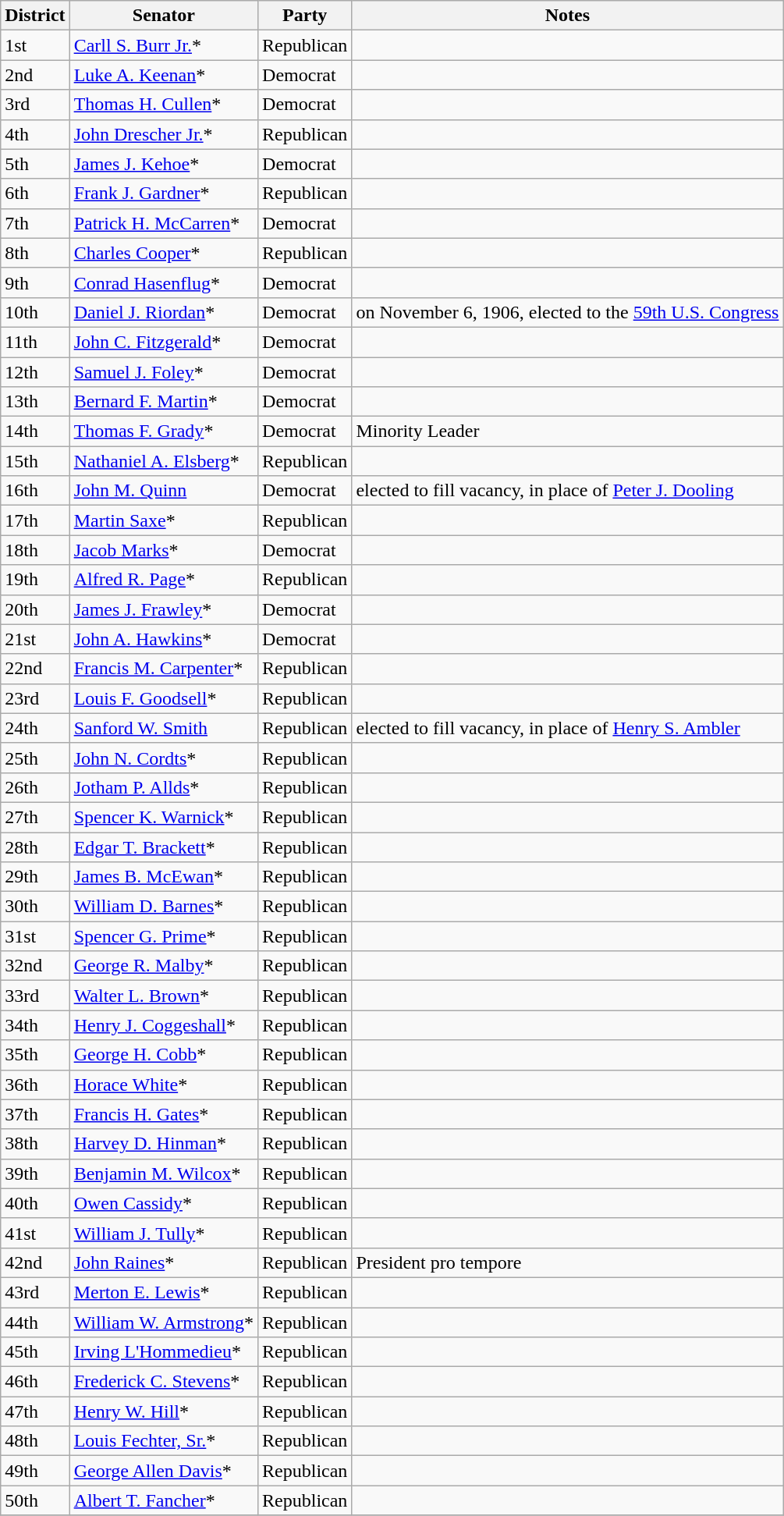<table class=wikitable>
<tr>
<th>District</th>
<th>Senator</th>
<th>Party</th>
<th>Notes</th>
</tr>
<tr>
<td>1st</td>
<td><a href='#'>Carll S. Burr Jr.</a>*</td>
<td>Republican</td>
<td></td>
</tr>
<tr>
<td>2nd</td>
<td><a href='#'>Luke A. Keenan</a>*</td>
<td>Democrat</td>
<td></td>
</tr>
<tr>
<td>3rd</td>
<td><a href='#'>Thomas H. Cullen</a>*</td>
<td>Democrat</td>
<td></td>
</tr>
<tr>
<td>4th</td>
<td><a href='#'>John Drescher Jr.</a>*</td>
<td>Republican</td>
<td></td>
</tr>
<tr>
<td>5th</td>
<td><a href='#'>James J. Kehoe</a>*</td>
<td>Democrat</td>
<td></td>
</tr>
<tr>
<td>6th</td>
<td><a href='#'>Frank J. Gardner</a>*</td>
<td>Republican</td>
<td></td>
</tr>
<tr>
<td>7th</td>
<td><a href='#'>Patrick H. McCarren</a>*</td>
<td>Democrat</td>
<td></td>
</tr>
<tr>
<td>8th</td>
<td><a href='#'>Charles Cooper</a>*</td>
<td>Republican</td>
<td></td>
</tr>
<tr>
<td>9th</td>
<td><a href='#'>Conrad Hasenflug</a>*</td>
<td>Democrat</td>
<td></td>
</tr>
<tr>
<td>10th</td>
<td><a href='#'>Daniel J. Riordan</a>*</td>
<td>Democrat</td>
<td>on November 6, 1906, elected to the <a href='#'>59th U.S. Congress</a></td>
</tr>
<tr>
<td>11th</td>
<td><a href='#'>John C. Fitzgerald</a>*</td>
<td>Democrat</td>
<td></td>
</tr>
<tr>
<td>12th</td>
<td><a href='#'>Samuel J. Foley</a>*</td>
<td>Democrat</td>
<td></td>
</tr>
<tr>
<td>13th</td>
<td><a href='#'>Bernard F. Martin</a>*</td>
<td>Democrat</td>
<td></td>
</tr>
<tr>
<td>14th</td>
<td><a href='#'>Thomas F. Grady</a>*</td>
<td>Democrat</td>
<td>Minority Leader</td>
</tr>
<tr>
<td>15th</td>
<td><a href='#'>Nathaniel A. Elsberg</a>*</td>
<td>Republican</td>
<td></td>
</tr>
<tr>
<td>16th</td>
<td><a href='#'>John M. Quinn</a></td>
<td>Democrat</td>
<td>elected to fill vacancy, in place of <a href='#'>Peter J. Dooling</a></td>
</tr>
<tr>
<td>17th</td>
<td><a href='#'>Martin Saxe</a>*</td>
<td>Republican</td>
<td></td>
</tr>
<tr>
<td>18th</td>
<td><a href='#'>Jacob Marks</a>*</td>
<td>Democrat</td>
<td></td>
</tr>
<tr>
<td>19th</td>
<td><a href='#'>Alfred R. Page</a>*</td>
<td>Republican</td>
<td></td>
</tr>
<tr>
<td>20th</td>
<td><a href='#'>James J. Frawley</a>*</td>
<td>Democrat</td>
<td></td>
</tr>
<tr>
<td>21st</td>
<td><a href='#'>John A. Hawkins</a>*</td>
<td>Democrat</td>
<td></td>
</tr>
<tr>
<td>22nd</td>
<td><a href='#'>Francis M. Carpenter</a>*</td>
<td>Republican</td>
<td></td>
</tr>
<tr>
<td>23rd</td>
<td><a href='#'>Louis F. Goodsell</a>*</td>
<td>Republican</td>
<td></td>
</tr>
<tr>
<td>24th</td>
<td><a href='#'>Sanford W. Smith</a></td>
<td>Republican</td>
<td>elected to fill vacancy, in place of <a href='#'>Henry S. Ambler</a></td>
</tr>
<tr>
<td>25th</td>
<td><a href='#'>John N. Cordts</a>*</td>
<td>Republican</td>
<td></td>
</tr>
<tr>
<td>26th</td>
<td><a href='#'>Jotham P. Allds</a>*</td>
<td>Republican</td>
<td></td>
</tr>
<tr>
<td>27th</td>
<td><a href='#'>Spencer K. Warnick</a>*</td>
<td>Republican</td>
<td></td>
</tr>
<tr>
<td>28th</td>
<td><a href='#'>Edgar T. Brackett</a>*</td>
<td>Republican</td>
<td></td>
</tr>
<tr>
<td>29th</td>
<td><a href='#'>James B. McEwan</a>*</td>
<td>Republican</td>
<td></td>
</tr>
<tr>
<td>30th</td>
<td><a href='#'>William D. Barnes</a>*</td>
<td>Republican</td>
<td></td>
</tr>
<tr>
<td>31st</td>
<td><a href='#'>Spencer G. Prime</a>*</td>
<td>Republican</td>
<td></td>
</tr>
<tr>
<td>32nd</td>
<td><a href='#'>George R. Malby</a>*</td>
<td>Republican</td>
<td></td>
</tr>
<tr>
<td>33rd</td>
<td><a href='#'>Walter L. Brown</a>*</td>
<td>Republican</td>
<td></td>
</tr>
<tr>
<td>34th</td>
<td><a href='#'>Henry J. Coggeshall</a>*</td>
<td>Republican</td>
<td></td>
</tr>
<tr>
<td>35th</td>
<td><a href='#'>George H. Cobb</a>*</td>
<td>Republican</td>
<td></td>
</tr>
<tr>
<td>36th</td>
<td><a href='#'>Horace White</a>*</td>
<td>Republican</td>
<td></td>
</tr>
<tr>
<td>37th</td>
<td><a href='#'>Francis H. Gates</a>*</td>
<td>Republican</td>
<td></td>
</tr>
<tr>
<td>38th</td>
<td><a href='#'>Harvey D. Hinman</a>*</td>
<td>Republican</td>
<td></td>
</tr>
<tr>
<td>39th</td>
<td><a href='#'>Benjamin M. Wilcox</a>*</td>
<td>Republican</td>
<td></td>
</tr>
<tr>
<td>40th</td>
<td><a href='#'>Owen Cassidy</a>*</td>
<td>Republican</td>
<td></td>
</tr>
<tr>
<td>41st</td>
<td><a href='#'>William J. Tully</a>*</td>
<td>Republican</td>
<td></td>
</tr>
<tr>
<td>42nd</td>
<td><a href='#'>John Raines</a>*</td>
<td>Republican</td>
<td>President pro tempore</td>
</tr>
<tr>
<td>43rd</td>
<td><a href='#'>Merton E. Lewis</a>*</td>
<td>Republican</td>
<td></td>
</tr>
<tr>
<td>44th</td>
<td><a href='#'>William W. Armstrong</a>*</td>
<td>Republican</td>
<td></td>
</tr>
<tr>
<td>45th</td>
<td><a href='#'>Irving L'Hommedieu</a>*</td>
<td>Republican</td>
<td></td>
</tr>
<tr>
<td>46th</td>
<td><a href='#'>Frederick C. Stevens</a>*</td>
<td>Republican</td>
<td></td>
</tr>
<tr>
<td>47th</td>
<td><a href='#'>Henry W. Hill</a>*</td>
<td>Republican</td>
<td></td>
</tr>
<tr>
<td>48th</td>
<td><a href='#'>Louis Fechter, Sr.</a>*</td>
<td>Republican</td>
<td></td>
</tr>
<tr>
<td>49th</td>
<td><a href='#'>George Allen Davis</a>*</td>
<td>Republican</td>
<td></td>
</tr>
<tr>
<td>50th</td>
<td><a href='#'>Albert T. Fancher</a>*</td>
<td>Republican</td>
<td></td>
</tr>
<tr>
</tr>
</table>
